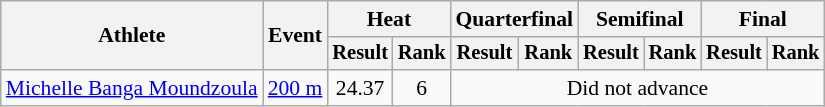<table class=wikitable style="font-size:90%">
<tr>
<th rowspan="2">Athlete</th>
<th rowspan="2">Event</th>
<th colspan="2">Heat</th>
<th colspan="2">Quarterfinal</th>
<th colspan="2">Semifinal</th>
<th colspan="2">Final</th>
</tr>
<tr style="font-size:95%">
<th>Result</th>
<th>Rank</th>
<th>Result</th>
<th>Rank</th>
<th>Result</th>
<th>Rank</th>
<th>Result</th>
<th>Rank</th>
</tr>
<tr align=center>
<td align=left><a href='#'>Michelle Banga Moundzoula</a></td>
<td align=left><a href='#'>200 m</a></td>
<td>24.37</td>
<td>6</td>
<td colspan=6>Did not advance</td>
</tr>
</table>
